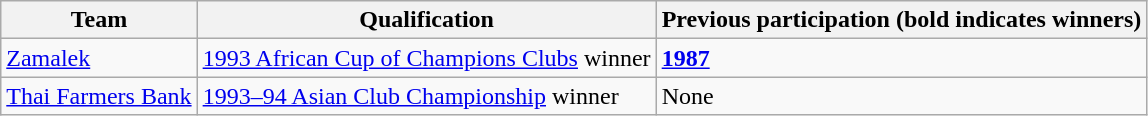<table class="wikitable">
<tr>
<th>Team</th>
<th>Qualification</th>
<th>Previous participation (bold indicates winners)</th>
</tr>
<tr>
<td> <a href='#'>Zamalek</a></td>
<td><a href='#'>1993 African Cup of Champions Clubs</a> winner</td>
<td><strong><a href='#'>1987</a></strong></td>
</tr>
<tr>
<td> <a href='#'>Thai Farmers Bank</a></td>
<td><a href='#'>1993–94 Asian Club Championship</a> winner</td>
<td>None</td>
</tr>
</table>
